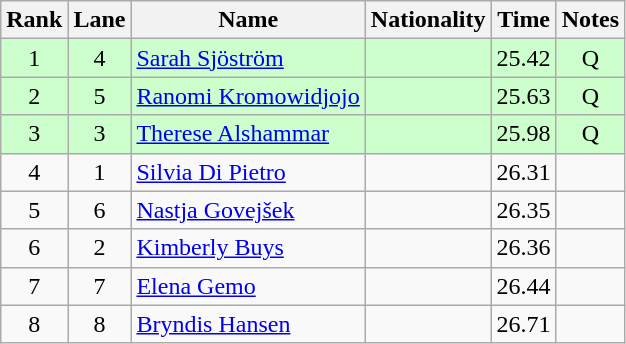<table class="wikitable sortable" style="text-align:center">
<tr>
<th>Rank</th>
<th>Lane</th>
<th>Name</th>
<th>Nationality</th>
<th>Time</th>
<th>Notes</th>
</tr>
<tr bgcolor=ccffcc>
<td>1</td>
<td>4</td>
<td align=left><a href='#'>Sarah Sjöström</a></td>
<td align=left></td>
<td>25.42</td>
<td>Q</td>
</tr>
<tr bgcolor=ccffcc>
<td>2</td>
<td>5</td>
<td align=left><a href='#'>Ranomi Kromowidjojo</a></td>
<td align=left></td>
<td>25.63</td>
<td>Q</td>
</tr>
<tr bgcolor=ccffcc>
<td>3</td>
<td>3</td>
<td align=left><a href='#'>Therese Alshammar</a></td>
<td align=left></td>
<td>25.98</td>
<td>Q</td>
</tr>
<tr>
<td>4</td>
<td>1</td>
<td align=left><a href='#'>Silvia Di Pietro</a></td>
<td align=left></td>
<td>26.31</td>
<td></td>
</tr>
<tr>
<td>5</td>
<td>6</td>
<td align=left><a href='#'>Nastja Govejšek</a></td>
<td align=left></td>
<td>26.35</td>
<td></td>
</tr>
<tr>
<td>6</td>
<td>2</td>
<td align=left><a href='#'>Kimberly Buys</a></td>
<td align=left></td>
<td>26.36</td>
<td></td>
</tr>
<tr>
<td>7</td>
<td>7</td>
<td align=left><a href='#'>Elena Gemo</a></td>
<td align=left></td>
<td>26.44</td>
<td></td>
</tr>
<tr>
<td>8</td>
<td>8</td>
<td align=left><a href='#'>Bryndis Hansen</a></td>
<td align=left></td>
<td>26.71</td>
<td></td>
</tr>
</table>
